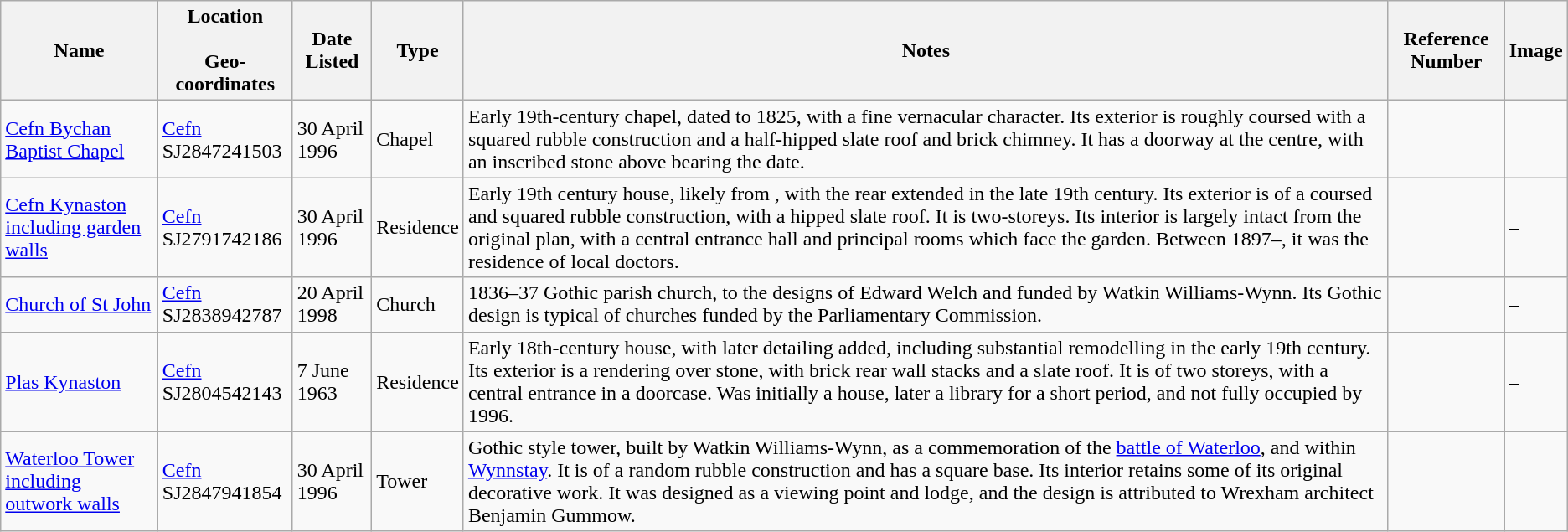<table class="wikitable sortable">
<tr>
<th>Name</th>
<th>Location<br><br>Geo-coordinates</th>
<th>Date Listed</th>
<th>Type</th>
<th>Notes</th>
<th>Reference Number</th>
<th>Image</th>
</tr>
<tr>
<td><a href='#'>Cefn Bychan Baptist Chapel</a></td>
<td><a href='#'>Cefn</a><br>SJ2847241503<br></td>
<td>30 April 1996</td>
<td>Chapel</td>
<td>Early 19th-century chapel, dated to 1825, with a fine vernacular character. Its exterior is roughly coursed with a squared rubble construction and a half-hipped slate roof and brick chimney. It has a doorway at the centre, with an inscribed stone above bearing the date.</td>
<td></td>
<td></td>
</tr>
<tr>
<td><a href='#'>Cefn Kynaston including garden walls</a></td>
<td><a href='#'>Cefn</a><br>SJ2791742186<br></td>
<td>30 April 1996</td>
<td>Residence</td>
<td>Early 19th century house, likely from , with the rear extended in the late 19th century. Its exterior is of a coursed and squared rubble construction, with a hipped slate roof. It is two-storeys. Its interior is largely intact from the original plan, with a central entrance hall and principal rooms which face the garden. Between 1897–, it was the residence of local doctors.</td>
<td></td>
<td>–</td>
</tr>
<tr>
<td><a href='#'>Church of St John</a></td>
<td><a href='#'>Cefn</a><br>SJ2838942787<br></td>
<td>20 April 1998</td>
<td>Church</td>
<td>1836–37 Gothic parish church, to the designs of Edward Welch and funded by Watkin Williams-Wynn. Its Gothic design is typical of churches funded by the Parliamentary Commission.</td>
<td></td>
<td>–</td>
</tr>
<tr>
<td><a href='#'>Plas Kynaston</a></td>
<td><a href='#'>Cefn</a><br>SJ2804542143<br></td>
<td>7 June 1963</td>
<td>Residence</td>
<td>Early 18th-century house, with later detailing added, including substantial remodelling in the early 19th century. Its exterior is a rendering over stone, with brick rear wall stacks and a slate roof. It is of two storeys, with a central entrance in a doorcase. Was initially a house, later a library for a short period, and not fully occupied by 1996.</td>
<td></td>
<td>–</td>
</tr>
<tr>
<td><a href='#'>Waterloo Tower including outwork walls</a></td>
<td><a href='#'>Cefn</a><br>SJ2847941854<br></td>
<td>30 April 1996</td>
<td>Tower</td>
<td>Gothic style  tower, built by Watkin Williams-Wynn, as a commemoration of the <a href='#'>battle of Waterloo</a>, and within <a href='#'>Wynnstay</a>. It is of a random rubble construction and has a square base. Its interior retains some of its original decorative work. It was designed as a viewing point and lodge, and the design is attributed to Wrexham architect Benjamin Gummow.</td>
<td></td>
<td></td>
</tr>
</table>
